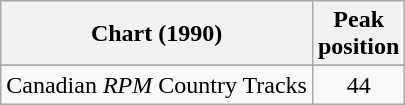<table class="wikitable">
<tr>
<th>Chart (1990)</th>
<th>Peak<br>position</th>
</tr>
<tr>
</tr>
<tr>
<td>Canadian <em>RPM</em> Country Tracks</td>
<td align="center">44</td>
</tr>
</table>
